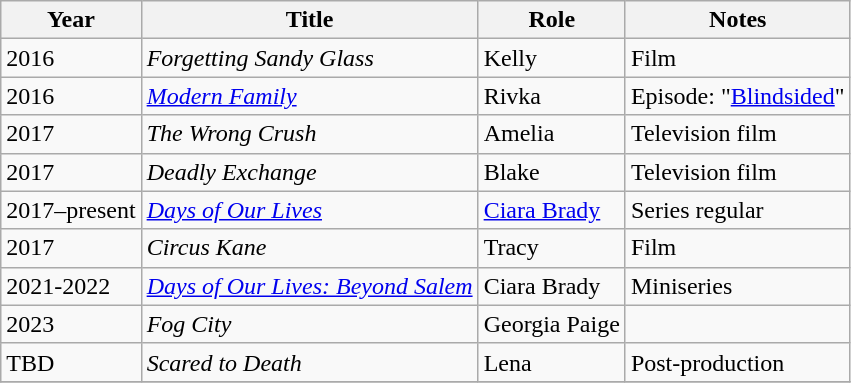<table class="wikitable sortable">
<tr>
<th>Year</th>
<th>Title</th>
<th>Role</th>
<th class="unsortable">Notes</th>
</tr>
<tr>
<td>2016</td>
<td><em>Forgetting Sandy Glass</em></td>
<td>Kelly</td>
<td>Film</td>
</tr>
<tr>
<td>2016</td>
<td><em><a href='#'>Modern Family</a></em></td>
<td>Rivka</td>
<td>Episode: "<a href='#'>Blindsided</a>"</td>
</tr>
<tr>
<td>2017</td>
<td><em>The Wrong Crush</em></td>
<td>Amelia</td>
<td>Television film</td>
</tr>
<tr>
<td>2017</td>
<td><em>Deadly Exchange</em></td>
<td>Blake</td>
<td>Television film</td>
</tr>
<tr>
<td>2017–present</td>
<td><em><a href='#'>Days of Our Lives</a></em></td>
<td><a href='#'>Ciara Brady</a></td>
<td>Series regular</td>
</tr>
<tr>
<td>2017</td>
<td><em>Circus Kane</em></td>
<td>Tracy</td>
<td>Film</td>
</tr>
<tr>
<td>2021-2022</td>
<td><em><a href='#'>Days of Our Lives: Beyond Salem</a></em></td>
<td>Ciara Brady</td>
<td>Miniseries</td>
</tr>
<tr>
<td>2023</td>
<td><em>Fog City</em></td>
<td>Georgia Paige</td>
<td></td>
</tr>
<tr>
<td>TBD</td>
<td><em>Scared to Death</em></td>
<td>Lena</td>
<td>Post-production</td>
</tr>
<tr>
</tr>
</table>
